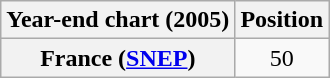<table class="wikitable plainrowheaders" style="text-align:center">
<tr>
<th>Year-end chart (2005)</th>
<th>Position</th>
</tr>
<tr>
<th scope="row">France (<a href='#'>SNEP</a>)</th>
<td>50</td>
</tr>
</table>
